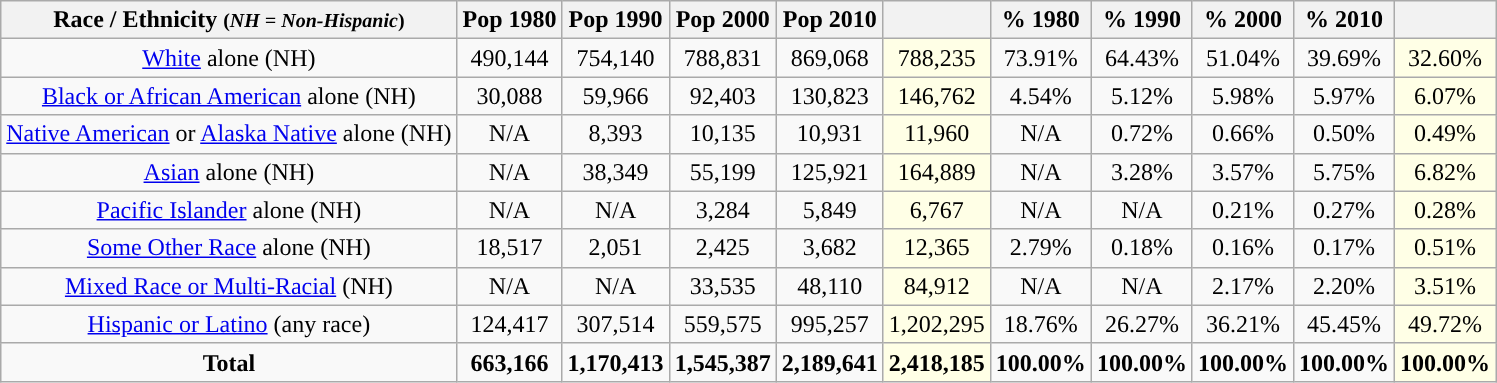<table class="wikitable" style="text-align:center;">
<tr>
<th>Race / Ethnicity <small>(<em>NH = Non-Hispanic</em>)</small></th>
<th>Pop 1980</th>
<th>Pop 1990</th>
<th>Pop 2000</th>
<th>Pop 2010</th>
<th></th>
<th>% 1980</th>
<th>% 1990</th>
<th>% 2000</th>
<th>% 2010</th>
<th></th>
</tr>
<tr>
<td><a href='#'>White</a> alone (NH)</td>
<td>490,144</td>
<td>754,140</td>
<td>788,831</td>
<td>869,068</td>
<td style='background: #ffffe6;'>788,235</td>
<td>73.91%</td>
<td>64.43%</td>
<td>51.04%</td>
<td>39.69%</td>
<td style='background: #ffffe6;'>32.60%</td>
</tr>
<tr>
<td><a href='#'>Black or African American</a> alone (NH)</td>
<td>30,088</td>
<td>59,966</td>
<td>92,403</td>
<td>130,823</td>
<td style='background: #ffffe6;'>146,762</td>
<td>4.54%</td>
<td>5.12%</td>
<td>5.98%</td>
<td>5.97%</td>
<td style='background: #ffffe6;'>6.07%</td>
</tr>
<tr>
<td><a href='#'>Native American</a> or <a href='#'>Alaska Native</a> alone (NH)</td>
<td>N/A</td>
<td>8,393</td>
<td>10,135</td>
<td>10,931</td>
<td style='background: #ffffe6;'>11,960</td>
<td>N/A</td>
<td>0.72%</td>
<td>0.66%</td>
<td>0.50%</td>
<td style='background: #ffffe6;'>0.49%</td>
</tr>
<tr>
<td><a href='#'>Asian</a> alone (NH)</td>
<td>N/A</td>
<td>38,349</td>
<td>55,199</td>
<td>125,921</td>
<td style='background: #ffffe6;'>164,889</td>
<td>N/A</td>
<td>3.28%</td>
<td>3.57%</td>
<td>5.75%</td>
<td style='background: #ffffe6;'>6.82%</td>
</tr>
<tr>
<td><a href='#'>Pacific Islander</a> alone (NH)</td>
<td>N/A</td>
<td>N/A</td>
<td>3,284</td>
<td>5,849</td>
<td style='background: #ffffe6;'>6,767</td>
<td>N/A</td>
<td>N/A</td>
<td>0.21%</td>
<td>0.27%</td>
<td style='background: #ffffe6;'>0.28%</td>
</tr>
<tr>
<td><a href='#'>Some Other Race</a> alone (NH)</td>
<td>18,517</td>
<td>2,051</td>
<td>2,425</td>
<td>3,682</td>
<td style='background: #ffffe6;'>12,365</td>
<td>2.79%</td>
<td>0.18%</td>
<td>0.16%</td>
<td>0.17%</td>
<td style='background: #ffffe6;'>0.51%</td>
</tr>
<tr>
<td><a href='#'>Mixed Race or Multi-Racial</a> (NH)</td>
<td>N/A</td>
<td>N/A</td>
<td>33,535</td>
<td>48,110</td>
<td style='background: #ffffe6;'>84,912</td>
<td>N/A</td>
<td>N/A</td>
<td>2.17%</td>
<td>2.20%</td>
<td style='background: #ffffe6;'>3.51%</td>
</tr>
<tr>
<td><a href='#'>Hispanic or Latino</a> (any race)</td>
<td>124,417</td>
<td>307,514</td>
<td>559,575</td>
<td>995,257</td>
<td style='background: #ffffe6;'>1,202,295</td>
<td>18.76%</td>
<td>26.27%</td>
<td>36.21%</td>
<td>45.45%</td>
<td style='background: #ffffe6;'>49.72%</td>
</tr>
<tr>
<td><strong>Total</strong></td>
<td><strong>663,166</strong></td>
<td><strong>1,170,413</strong></td>
<td><strong>1,545,387</strong></td>
<td><strong>2,189,641</strong></td>
<td style='background: #ffffe6;'><strong>2,418,185</strong></td>
<td><strong>100.00%</strong></td>
<td><strong>100.00%</strong></td>
<td><strong>100.00%</strong></td>
<td><strong>100.00%</strong></td>
<td style='background: #ffffe6;'><strong>100.00%</strong></td>
</tr>
</table>
